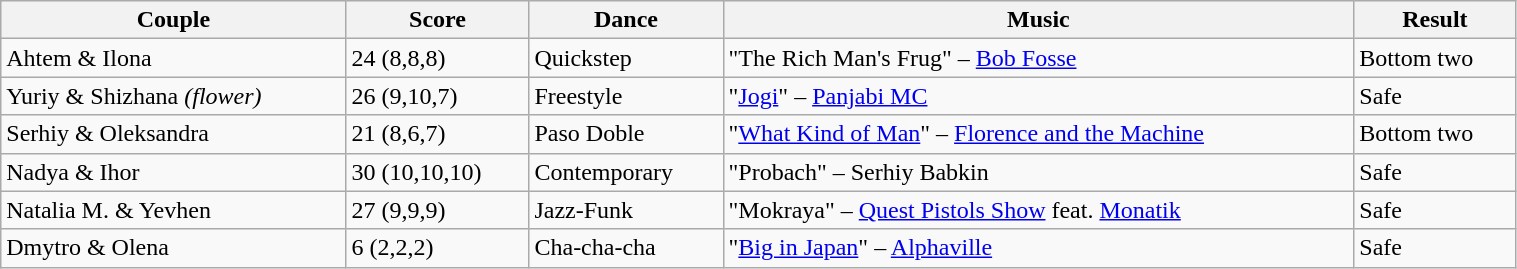<table class="wikitable" style="width:80%;">
<tr>
<th>Couple</th>
<th>Score</th>
<th>Dance</th>
<th>Music</th>
<th>Result</th>
</tr>
<tr>
<td>Ahtem & Ilona</td>
<td>24 (8,8,8)</td>
<td>Quickstep</td>
<td>"The Rich Man's Frug" – <a href='#'>Bob Fosse</a></td>
<td>Bottom two</td>
</tr>
<tr>
<td>Yuriy & Shizhana <em>(flower)</em></td>
<td>26 (9,10,7)</td>
<td>Freestyle</td>
<td>"<a href='#'>Jogi</a>" – <a href='#'>Panjabi MC</a></td>
<td>Safe</td>
</tr>
<tr>
<td>Serhiy & Oleksandra</td>
<td>21 (8,6,7)</td>
<td>Paso Doble</td>
<td>"<a href='#'>What Kind of Man</a>" – <a href='#'>Florence and the Machine</a></td>
<td>Bottom two</td>
</tr>
<tr>
<td>Nadya & Ihor</td>
<td>30 (10,10,10)</td>
<td>Contemporary</td>
<td>"Probach" – Serhiy Babkin</td>
<td>Safe</td>
</tr>
<tr>
<td>Natalia M. & Yevhen</td>
<td>27 (9,9,9)</td>
<td>Jazz-Funk</td>
<td>"Mokraya" – <a href='#'>Quest Pistols Show</a> feat. <a href='#'>Monatik</a></td>
<td>Safe</td>
</tr>
<tr>
<td>Dmytro & Olena</td>
<td>6 (2,2,2)</td>
<td>Cha-cha-cha</td>
<td>"<a href='#'>Big in Japan</a>" – <a href='#'>Alphaville</a></td>
<td>Safe</td>
</tr>
</table>
